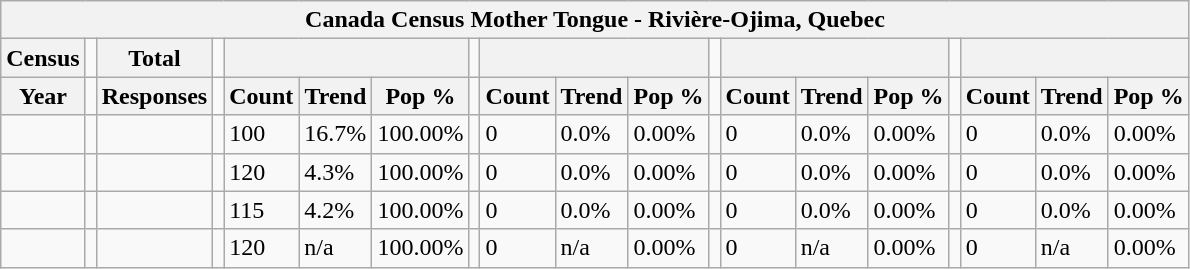<table class="wikitable">
<tr>
<th colspan="19">Canada Census Mother Tongue - Rivière-Ojima, Quebec</th>
</tr>
<tr>
<th>Census</th>
<td></td>
<th>Total</th>
<td colspan="1"></td>
<th colspan="3"></th>
<td colspan="1"></td>
<th colspan="3"></th>
<td colspan="1"></td>
<th colspan="3"></th>
<td colspan="1"></td>
<th colspan="3"></th>
</tr>
<tr>
<th>Year</th>
<td></td>
<th>Responses</th>
<td></td>
<th>Count</th>
<th>Trend</th>
<th>Pop %</th>
<td></td>
<th>Count</th>
<th>Trend</th>
<th>Pop %</th>
<td></td>
<th>Count</th>
<th>Trend</th>
<th>Pop %</th>
<td></td>
<th>Count</th>
<th>Trend</th>
<th>Pop %</th>
</tr>
<tr>
<td></td>
<td></td>
<td></td>
<td></td>
<td>100</td>
<td> 16.7%</td>
<td>100.00%</td>
<td></td>
<td>0</td>
<td> 0.0%</td>
<td>0.00%</td>
<td></td>
<td>0</td>
<td> 0.0%</td>
<td>0.00%</td>
<td></td>
<td>0</td>
<td> 0.0%</td>
<td>0.00%</td>
</tr>
<tr>
<td></td>
<td></td>
<td></td>
<td></td>
<td>120</td>
<td> 4.3%</td>
<td>100.00%</td>
<td></td>
<td>0</td>
<td> 0.0%</td>
<td>0.00%</td>
<td></td>
<td>0</td>
<td> 0.0%</td>
<td>0.00%</td>
<td></td>
<td>0</td>
<td> 0.0%</td>
<td>0.00%</td>
</tr>
<tr>
<td></td>
<td></td>
<td></td>
<td></td>
<td>115</td>
<td> 4.2%</td>
<td>100.00%</td>
<td></td>
<td>0</td>
<td> 0.0%</td>
<td>0.00%</td>
<td></td>
<td>0</td>
<td> 0.0%</td>
<td>0.00%</td>
<td></td>
<td>0</td>
<td> 0.0%</td>
<td>0.00%</td>
</tr>
<tr>
<td></td>
<td></td>
<td></td>
<td></td>
<td>120</td>
<td>n/a</td>
<td>100.00%</td>
<td></td>
<td>0</td>
<td>n/a</td>
<td>0.00%</td>
<td></td>
<td>0</td>
<td>n/a</td>
<td>0.00%</td>
<td></td>
<td>0</td>
<td>n/a</td>
<td>0.00%</td>
</tr>
</table>
